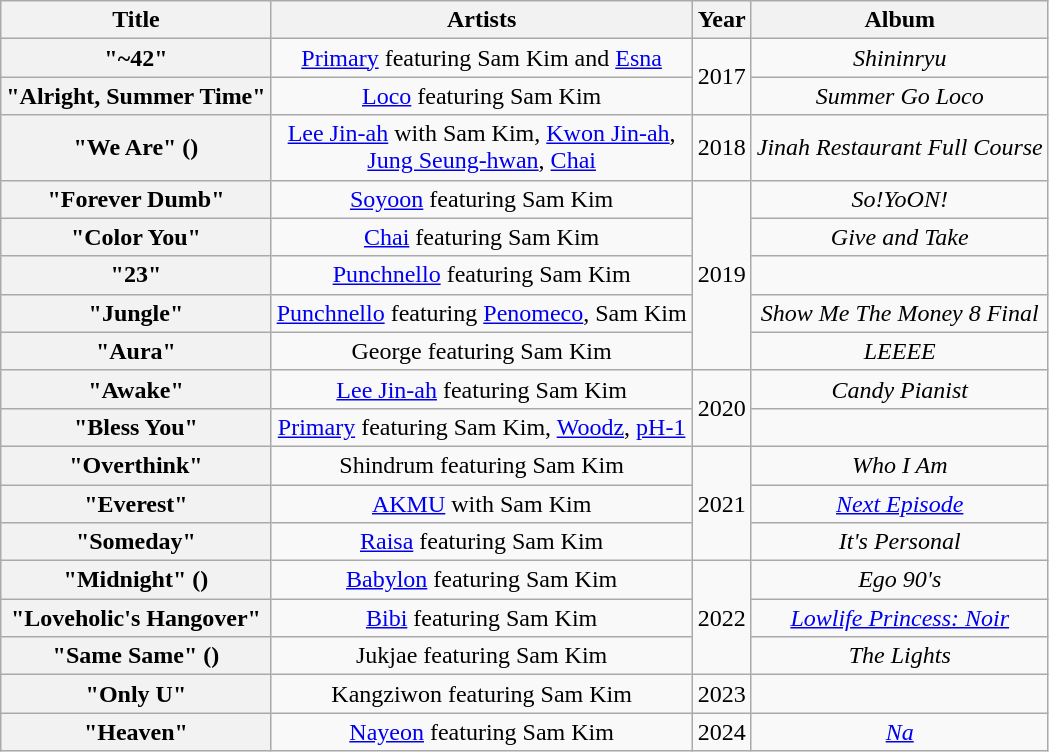<table class="wikitable plainrowheaders" style="text-align:center;">
<tr>
<th>Title</th>
<th>Artists</th>
<th>Year</th>
<th>Album</th>
</tr>
<tr>
<th scope="row">"~42"</th>
<td><a href='#'>Primary</a> featuring Sam Kim and <a href='#'>Esna</a></td>
<td rowspan="2">2017</td>
<td><em>Shininryu</em></td>
</tr>
<tr>
<th scope="row">"Alright, Summer Time"</th>
<td><a href='#'>Loco</a> featuring Sam Kim</td>
<td><em>Summer Go Loco</em></td>
</tr>
<tr>
<th scope="row">"We Are" ()</th>
<td><a href='#'>Lee Jin-ah</a> with Sam Kim, <a href='#'>Kwon Jin-ah</a>, <br><a href='#'>Jung Seung-hwan</a>, <a href='#'>Chai</a></td>
<td>2018</td>
<td><em>Jinah Restaurant Full Course</em></td>
</tr>
<tr>
<th scope="row">"Forever Dumb"</th>
<td><a href='#'>Soyoon</a> featuring Sam Kim</td>
<td rowspan="5">2019</td>
<td><em>So!YoON!</em></td>
</tr>
<tr>
<th scope="row">"Color You"</th>
<td><a href='#'>Chai</a> featuring Sam Kim</td>
<td><em>Give and Take</em></td>
</tr>
<tr>
<th scope="row">"23"</th>
<td><a href='#'>Punchnello</a> featuring Sam Kim</td>
<td></td>
</tr>
<tr>
<th scope="row">"Jungle"</th>
<td><a href='#'>Punchnello</a> featuring <a href='#'>Penomeco</a>, Sam Kim</td>
<td><em>Show Me The Money 8 Final</em></td>
</tr>
<tr>
<th scope="row">"Aura"</th>
<td>George featuring Sam Kim</td>
<td><em>LEEEE</em></td>
</tr>
<tr>
<th scope="row">"Awake"</th>
<td><a href='#'>Lee Jin-ah</a> featuring Sam Kim</td>
<td rowspan="2">2020</td>
<td><em>Candy Pianist</em></td>
</tr>
<tr>
<th scope="row">"Bless You"</th>
<td><a href='#'>Primary</a> featuring Sam Kim, <a href='#'>Woodz</a>, <a href='#'>pH-1</a></td>
<td></td>
</tr>
<tr>
<th scope="row">"Overthink"</th>
<td>Shindrum featuring Sam Kim</td>
<td rowspan="3">2021</td>
<td><em>Who I Am</em></td>
</tr>
<tr>
<th scope="row">"Everest"</th>
<td><a href='#'>AKMU</a> with Sam Kim</td>
<td><em><a href='#'>Next Episode</a></em></td>
</tr>
<tr>
<th scope="row">"Someday"</th>
<td><a href='#'>Raisa</a> featuring Sam Kim</td>
<td><em>It's Personal</em></td>
</tr>
<tr>
<th scope="row">"Midnight" ()</th>
<td><a href='#'>Babylon</a> featuring Sam Kim</td>
<td rowspan="3">2022</td>
<td><em>Ego 90's</em></td>
</tr>
<tr>
<th scope="row">"Loveholic's Hangover"</th>
<td><a href='#'>Bibi</a> featuring Sam Kim</td>
<td><em><a href='#'>Lowlife Princess: Noir</a></em></td>
</tr>
<tr>
<th scope="row">"Same Same" ()</th>
<td>Jukjae featuring Sam Kim</td>
<td><em>The Lights</em></td>
</tr>
<tr>
<th scope="row">"Only U"</th>
<td>Kangziwon featuring Sam Kim</td>
<td>2023</td>
<td></td>
</tr>
<tr>
<th scope="row">"Heaven"</th>
<td><a href='#'> Nayeon</a> featuring Sam Kim</td>
<td>2024</td>
<td><em><a href='#'>Na</a></em></td>
</tr>
</table>
